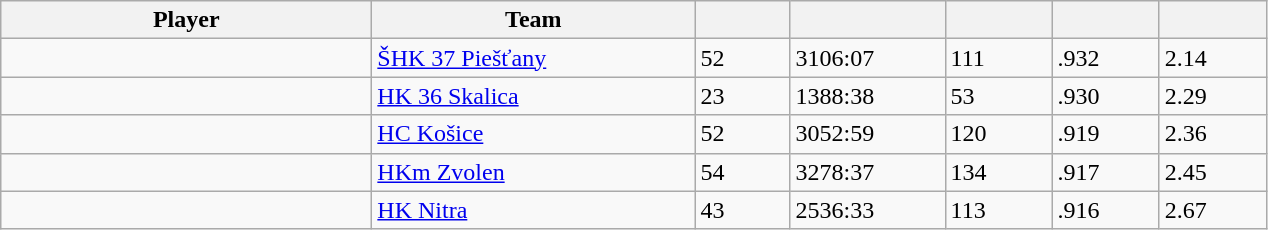<table class="wikitable sortable">
<tr>
<th style="width: 15em;">Player</th>
<th style="width: 13em;">Team</th>
<th style="width: 3.5em;"></th>
<th style="width: 6em;"></th>
<th style="width: 4em;"></th>
<th style="width: 4em;"></th>
<th style="width: 4em;"></th>
</tr>
<tr>
<td> </td>
<td><a href='#'>ŠHK 37 Piešťany</a></td>
<td>52</td>
<td>3106:07</td>
<td>111</td>
<td>.932</td>
<td>2.14</td>
</tr>
<tr>
<td> </td>
<td><a href='#'>HK 36 Skalica</a></td>
<td>23</td>
<td>1388:38</td>
<td>53</td>
<td>.930</td>
<td>2.29</td>
</tr>
<tr>
<td> </td>
<td><a href='#'>HC Košice</a></td>
<td>52</td>
<td>3052:59</td>
<td>120</td>
<td>.919</td>
<td>2.36</td>
</tr>
<tr>
<td> </td>
<td><a href='#'>HKm Zvolen</a></td>
<td>54</td>
<td>3278:37</td>
<td>134</td>
<td>.917</td>
<td>2.45</td>
</tr>
<tr>
<td> </td>
<td><a href='#'>HK Nitra</a></td>
<td>43</td>
<td>2536:33</td>
<td>113</td>
<td>.916</td>
<td>2.67</td>
</tr>
</table>
